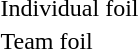<table>
<tr>
<td>Individual foil</td>
<td></td>
<td></td>
<td></td>
</tr>
<tr>
<td>Team foil</td>
<td></td>
<td></td>
<td></td>
</tr>
</table>
